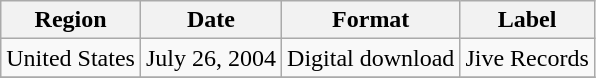<table class=wikitable>
<tr>
<th>Region</th>
<th>Date</th>
<th>Format</th>
<th>Label</th>
</tr>
<tr>
<td>United States</td>
<td>July 26, 2004</td>
<td>Digital download</td>
<td>Jive Records</td>
</tr>
<tr>
</tr>
</table>
